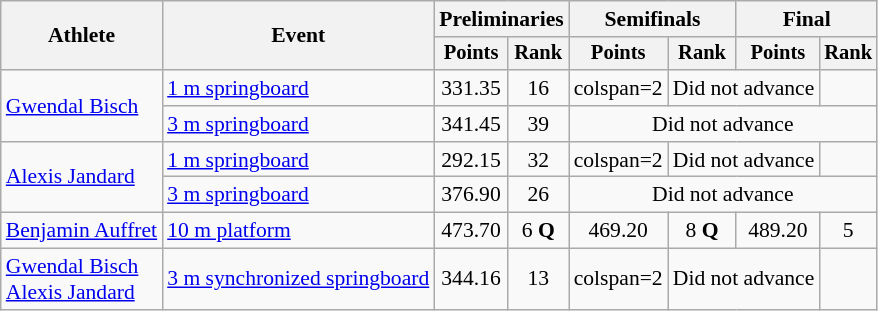<table class="wikitable" style="text-align:center; font-size:90%">
<tr>
<th rowspan=2>Athlete</th>
<th rowspan=2>Event</th>
<th colspan=2>Preliminaries</th>
<th colspan=2>Semifinals</th>
<th colspan=2>Final</th>
</tr>
<tr style="font-size:95%">
<th>Points</th>
<th>Rank</th>
<th>Points</th>
<th>Rank</th>
<th>Points</th>
<th>Rank</th>
</tr>
<tr>
<td align=left rowspan=2><a href='#'>Gwendal Bisch</a></td>
<td align=left><a href='#'>1 m springboard</a></td>
<td>331.35</td>
<td>16</td>
<td>colspan=2 </td>
<td colspan=2>Did not advance</td>
</tr>
<tr>
<td align=left><a href='#'>3 m springboard</a></td>
<td>341.45</td>
<td>39</td>
<td colspan=4>Did not advance</td>
</tr>
<tr>
<td align=left rowspan=2><a href='#'>Alexis Jandard</a></td>
<td align=left><a href='#'>1 m springboard</a></td>
<td>292.15</td>
<td>32</td>
<td>colspan=2 </td>
<td colspan=2>Did not advance</td>
</tr>
<tr>
<td align=left><a href='#'>3 m springboard</a></td>
<td>376.90</td>
<td>26</td>
<td colspan=4>Did not advance</td>
</tr>
<tr>
<td align=left><a href='#'>Benjamin Auffret</a></td>
<td align=left><a href='#'>10 m platform</a></td>
<td>473.70</td>
<td>6 <strong>Q</strong></td>
<td>469.20</td>
<td>8 <strong>Q</strong></td>
<td>489.20</td>
<td>5</td>
</tr>
<tr>
<td align=left><a href='#'>Gwendal Bisch</a><br><a href='#'>Alexis Jandard</a></td>
<td align=left><a href='#'>3 m synchronized springboard</a></td>
<td>344.16</td>
<td>13</td>
<td>colspan=2 </td>
<td colspan=2>Did not advance</td>
</tr>
</table>
